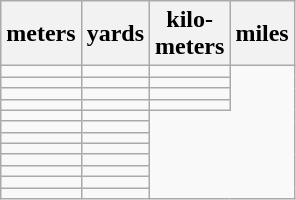<table class = "wikitable" align="left">
<tr>
<th>meters</th>
<th>yards</th>
<th>kilo-<br>meters</th>
<th>miles</th>
</tr>
<tr>
<td></td>
<td></td>
<td></td>
</tr>
<tr>
<td></td>
<td></td>
<td></td>
</tr>
<tr>
<td></td>
<td></td>
<td></td>
</tr>
<tr>
<td></td>
<td></td>
<td></td>
</tr>
<tr>
<td></td>
<td></td>
</tr>
<tr>
<td></td>
<td></td>
</tr>
<tr>
<td></td>
<td></td>
</tr>
<tr>
<td></td>
<td></td>
</tr>
<tr>
<td></td>
<td></td>
</tr>
<tr>
<td></td>
<td></td>
</tr>
<tr>
<td></td>
<td></td>
</tr>
<tr>
<td></td>
<td></td>
</tr>
</table>
